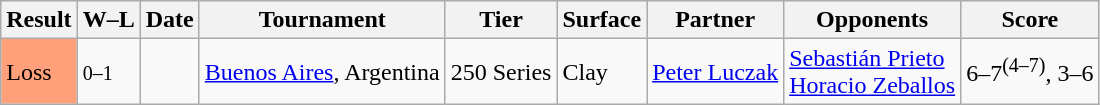<table class="sortable wikitable">
<tr>
<th>Result</th>
<th class="unsortable">W–L</th>
<th>Date</th>
<th>Tournament</th>
<th>Tier</th>
<th>Surface</th>
<th>Partner</th>
<th>Opponents</th>
<th class="unsortable">Score</th>
</tr>
<tr>
<td bgcolor=FFA07A>Loss</td>
<td><small>0–1</small></td>
<td><a href='#'></a></td>
<td><a href='#'>Buenos Aires</a>, Argentina</td>
<td>250 Series</td>
<td>Clay</td>
<td> <a href='#'>Peter Luczak</a></td>
<td> <a href='#'>Sebastián Prieto</a><br> <a href='#'>Horacio Zeballos</a></td>
<td>6–7<sup>(4–7)</sup>, 3–6</td>
</tr>
</table>
